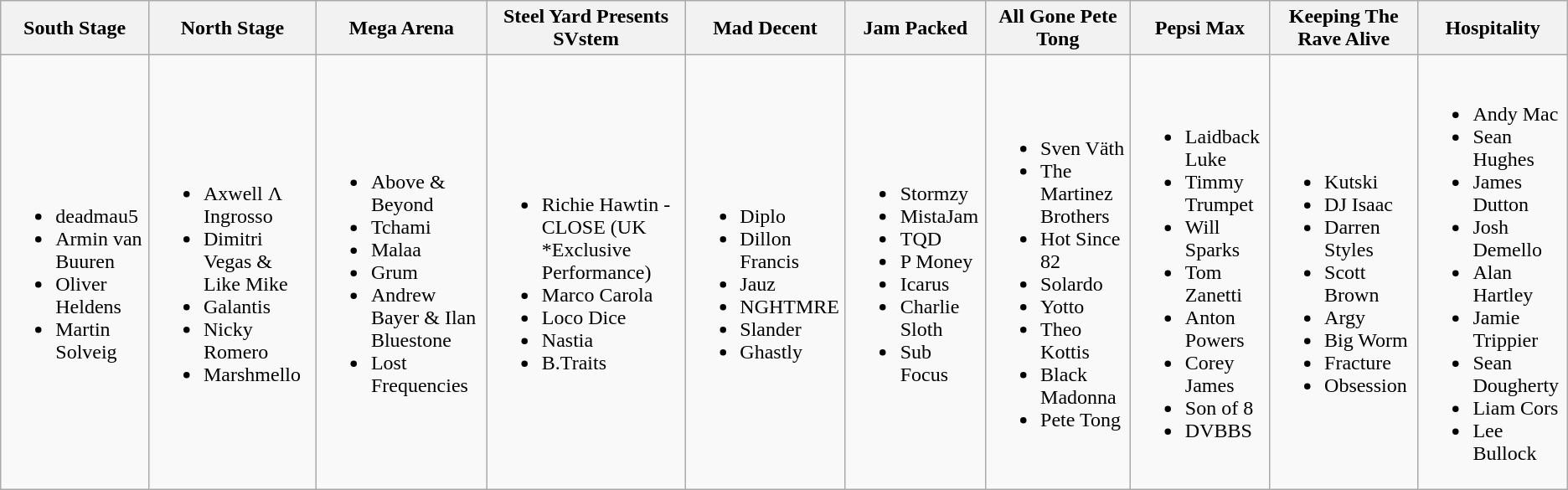<table class="wikitable">
<tr>
<th>South Stage</th>
<th>North Stage</th>
<th>Mega Arena</th>
<th>Steel Yard Presents SVstem</th>
<th>Mad Decent</th>
<th>Jam Packed</th>
<th>All Gone Pete Tong</th>
<th>Pepsi Max</th>
<th>Keeping The Rave Alive</th>
<th>Hospitality</th>
</tr>
<tr>
<td><br><ul><li>deadmau5</li><li>Armin van Buuren</li><li>Oliver Heldens</li><li>Martin Solveig</li></ul></td>
<td><br><ul><li>Axwell Λ Ingrosso</li><li>Dimitri Vegas & Like Mike</li><li>Galantis</li><li>Nicky Romero</li><li>Marshmello</li></ul></td>
<td><br><ul><li>Above & Beyond</li><li>Tchami</li><li>Malaa</li><li>Grum</li><li>Andrew Bayer & Ilan Bluestone</li><li>Lost Frequencies</li></ul></td>
<td><br><ul><li>Richie Hawtin - CLOSE (UK *Exclusive Performance)</li><li>Marco Carola</li><li>Loco Dice</li><li>Nastia</li><li>B.Traits</li></ul></td>
<td><br><ul><li>Diplo</li><li>Dillon Francis</li><li>Jauz</li><li>NGHTMRE</li><li>Slander</li><li>Ghastly</li></ul></td>
<td><br><ul><li>Stormzy</li><li>MistaJam</li><li>TQD</li><li>P Money</li><li>Icarus</li><li>Charlie Sloth</li><li>Sub Focus</li></ul></td>
<td><br><ul><li>Sven Väth</li><li>The Martinez Brothers</li><li>Hot Since 82</li><li>Solardo</li><li>Yotto</li><li>Theo Kottis</li><li>Black Madonna</li><li>Pete Tong</li></ul></td>
<td><br><ul><li>Laidback Luke</li><li>Timmy Trumpet</li><li>Will Sparks</li><li>Tom Zanetti</li><li>Anton Powers</li><li>Corey James</li><li>Son of 8</li><li>DVBBS</li></ul></td>
<td><br><ul><li>Kutski</li><li>DJ Isaac</li><li>Darren Styles</li><li>Scott Brown</li><li>Argy</li><li>Big Worm</li><li>Fracture</li><li>Obsession</li></ul></td>
<td><br><ul><li>Andy Mac</li><li>Sean Hughes</li><li>James Dutton</li><li>Josh Demello</li><li>Alan Hartley</li><li>Jamie Trippier</li><li>Sean Dougherty</li><li>Liam Cors</li><li>Lee Bullock</li></ul></td>
</tr>
</table>
